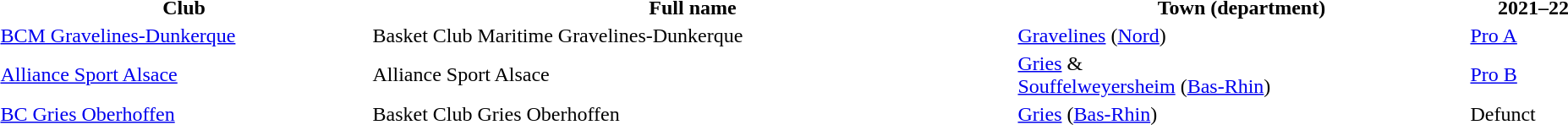<table width="100%">
<tr>
<th width="23%">Club</th>
<th width="40%">Full name</th>
<th width="28%">Town (department)</th>
<th width="8%">2021–22</th>
</tr>
<tr>
<td><a href='#'>BCM Gravelines-Dunkerque</a></td>
<td>Basket Club Maritime Gravelines-Dunkerque</td>
<td><a href='#'>Gravelines</a> (<a href='#'>Nord</a>)</td>
<td><a href='#'>Pro A</a></td>
</tr>
<tr>
<td><a href='#'>Alliance Sport Alsace</a></td>
<td>Alliance Sport Alsace</td>
<td><a href='#'>Gries</a> &<br><a href='#'>Souffelweyersheim</a> (<a href='#'>Bas-Rhin</a>)</td>
<td><a href='#'>Pro B</a></td>
</tr>
<tr>
<td><a href='#'>BC Gries Oberhoffen</a></td>
<td>Basket Club Gries Oberhoffen</td>
<td><a href='#'>Gries</a> (<a href='#'>Bas-Rhin</a>)</td>
<td>Defunct</td>
</tr>
</table>
